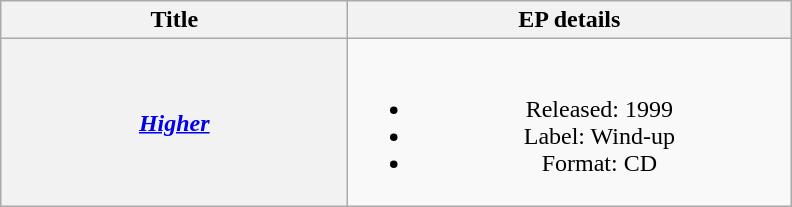<table class="wikitable plainrowheaders" style="text-align:center;">
<tr>
<th scope="col" style="width:14em;">Title</th>
<th scope="col" style="width:18em;">EP details</th>
</tr>
<tr>
<th scope="row"><em><a href='#'>Higher</a></em></th>
<td><br><ul><li>Released: 1999</li><li>Label: Wind-up</li><li>Format: CD</li></ul></td>
</tr>
</table>
